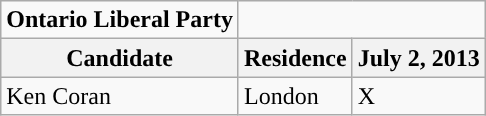<table class="wikitable">
<tr>
<td style="text-align:center; background:"><strong>Ontario Liberal Party</strong></td>
</tr>
<tr>
<th align="left">Candidate</th>
<th style="text-align:center;">Residence</th>
<th align="left">July 2, 2013</th>
</tr>
<tr>
<td>Ken Coran</td>
<td>London</td>
<td>X</td>
</tr>
</table>
